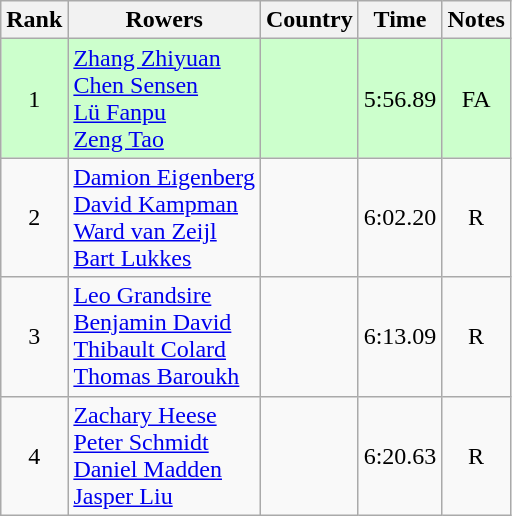<table class="wikitable" style="text-align:center">
<tr>
<th>Rank</th>
<th>Rowers</th>
<th>Country</th>
<th>Time</th>
<th>Notes</th>
</tr>
<tr bgcolor=ccffcc>
<td>1</td>
<td align="left"><a href='#'>Zhang Zhiyuan</a><br><a href='#'>Chen Sensen</a><br><a href='#'>Lü Fanpu</a><br><a href='#'>Zeng Tao</a></td>
<td align="left"></td>
<td>5:56.89</td>
<td>FA</td>
</tr>
<tr>
<td>2</td>
<td align="left"><a href='#'>Damion Eigenberg</a><br><a href='#'>David Kampman</a><br><a href='#'>Ward van Zeijl</a><br><a href='#'>Bart Lukkes</a></td>
<td align="left"></td>
<td>6:02.20</td>
<td>R</td>
</tr>
<tr>
<td>3</td>
<td align="left"><a href='#'>Leo Grandsire</a><br><a href='#'>Benjamin David</a><br><a href='#'>Thibault Colard</a><br><a href='#'>Thomas Baroukh</a></td>
<td align="left"></td>
<td>6:13.09</td>
<td>R</td>
</tr>
<tr>
<td>4</td>
<td align="left"><a href='#'>Zachary Heese</a><br><a href='#'>Peter Schmidt</a><br><a href='#'>Daniel Madden</a><br><a href='#'>Jasper Liu</a></td>
<td align="left"></td>
<td>6:20.63</td>
<td>R</td>
</tr>
</table>
